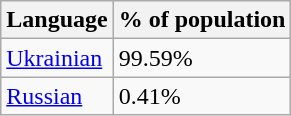<table class="wikitable sortable">
<tr>
<th>Language</th>
<th>% of population</th>
</tr>
<tr>
<td><a href='#'>Ukrainian</a></td>
<td>99.59%</td>
</tr>
<tr>
<td><a href='#'>Russian</a></td>
<td>0.41%</td>
</tr>
</table>
